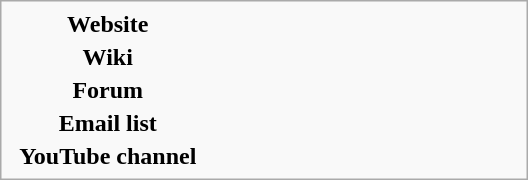<table class="infobox"  style="width: 22em">
<tr>
<th style="width: 35%">Website</th>
<td style="width: 55%"></td>
</tr>
<tr>
<th>Wiki</th>
<td></td>
</tr>
<tr>
<th>Forum</th>
<td></td>
</tr>
<tr>
<th>Email list</th>
<td></td>
</tr>
<tr>
<th>YouTube channel</th>
<td></td>
</tr>
</table>
